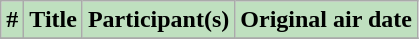<table class="wikitable plainrowheaders" style="background:#FFFFFF;">
<tr>
<th style="background: #bfe0bf;">#</th>
<th style="background: #bfe0bf;">Title</th>
<th style="background: #bfe0bf;">Participant(s)</th>
<th style="background: #bfe0bf;">Original air date</th>
</tr>
<tr>
</tr>
</table>
